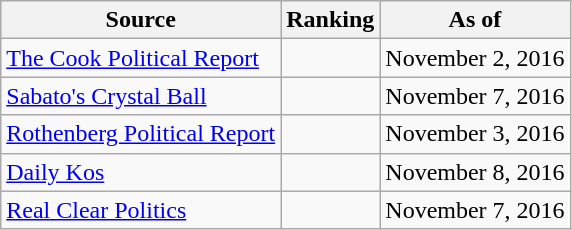<table class="wikitable" style="text-align:center">
<tr>
<th>Source</th>
<th>Ranking</th>
<th>As of</th>
</tr>
<tr>
<td align=left><a href='#'>The Cook Political Report</a></td>
<td></td>
<td>November 2, 2016</td>
</tr>
<tr>
<td align=left><a href='#'>Sabato's Crystal Ball</a></td>
<td></td>
<td>November 7, 2016</td>
</tr>
<tr>
<td align=left><a href='#'>Rothenberg Political Report</a></td>
<td></td>
<td>November 3, 2016</td>
</tr>
<tr>
<td align=left><a href='#'>Daily Kos</a></td>
<td></td>
<td>November 8, 2016</td>
</tr>
<tr>
<td align=left><a href='#'>Real Clear Politics</a></td>
<td></td>
<td>November 7, 2016</td>
</tr>
</table>
